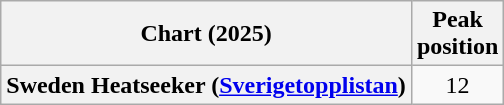<table class="wikitable plainrowheaders" style="text-align:center">
<tr>
<th>Chart (2025)</th>
<th>Peak<br>position</th>
</tr>
<tr>
<th scope="row">Sweden Heatseeker (<a href='#'>Sverigetopplistan</a>)</th>
<td>12</td>
</tr>
</table>
